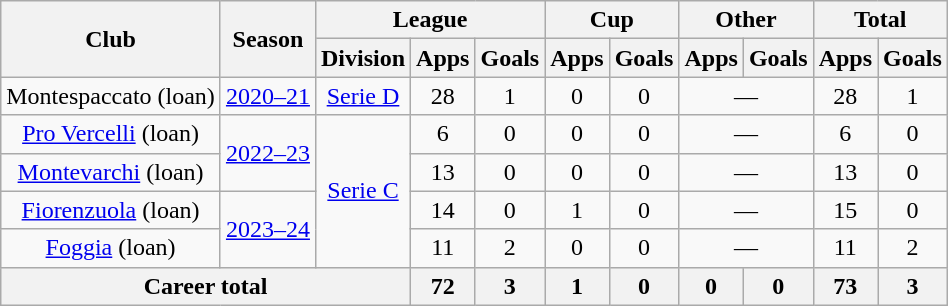<table class="wikitable" style="text-align:center">
<tr>
<th rowspan="2">Club</th>
<th rowspan="2">Season</th>
<th colspan="3">League</th>
<th colspan="2">Cup</th>
<th colspan="2">Other</th>
<th colspan="2">Total</th>
</tr>
<tr>
<th>Division</th>
<th>Apps</th>
<th>Goals</th>
<th>Apps</th>
<th>Goals</th>
<th>Apps</th>
<th>Goals</th>
<th>Apps</th>
<th>Goals</th>
</tr>
<tr>
<td>Montespaccato (loan)</td>
<td><a href='#'>2020–21</a></td>
<td><a href='#'>Serie D</a></td>
<td>28</td>
<td>1</td>
<td>0</td>
<td>0</td>
<td colspan="2">—</td>
<td>28</td>
<td>1</td>
</tr>
<tr>
<td><a href='#'>Pro Vercelli</a> (loan)</td>
<td rowspan="2"><a href='#'>2022–23</a></td>
<td rowspan="4"><a href='#'>Serie C</a></td>
<td>6</td>
<td>0</td>
<td>0</td>
<td>0</td>
<td colspan="2">—</td>
<td>6</td>
<td>0</td>
</tr>
<tr>
<td><a href='#'>Montevarchi</a> (loan)</td>
<td>13</td>
<td>0</td>
<td>0</td>
<td>0</td>
<td colspan="2">—</td>
<td>13</td>
<td>0</td>
</tr>
<tr>
<td><a href='#'>Fiorenzuola</a> (loan)</td>
<td rowspan="2"><a href='#'>2023–24</a></td>
<td>14</td>
<td>0</td>
<td>1</td>
<td>0</td>
<td colspan="2">—</td>
<td>15</td>
<td>0</td>
</tr>
<tr>
<td><a href='#'>Foggia</a> (loan)</td>
<td>11</td>
<td>2</td>
<td>0</td>
<td>0</td>
<td colspan="2">—</td>
<td>11</td>
<td>2</td>
</tr>
<tr>
<th colspan="3">Career total</th>
<th>72</th>
<th>3</th>
<th>1</th>
<th>0</th>
<th>0</th>
<th>0</th>
<th>73</th>
<th>3</th>
</tr>
</table>
